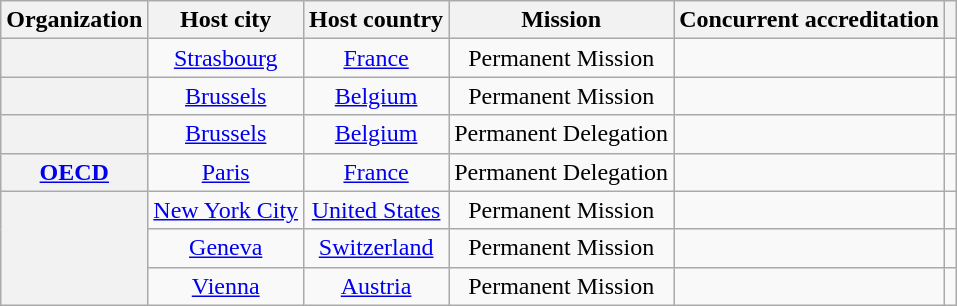<table class="wikitable plainrowheaders" style="text-align:center;">
<tr>
<th scope="col">Organization</th>
<th scope="col">Host city</th>
<th scope="col">Host country</th>
<th scope="col">Mission</th>
<th scope="col">Concurrent accreditation</th>
<th scope="col"></th>
</tr>
<tr>
<th scope="row"></th>
<td><a href='#'>Strasbourg</a></td>
<td><a href='#'>France</a></td>
<td>Permanent Mission</td>
<td></td>
<td></td>
</tr>
<tr>
<th scope="row"></th>
<td><a href='#'>Brussels</a></td>
<td><a href='#'>Belgium</a></td>
<td>Permanent Mission</td>
<td></td>
<td></td>
</tr>
<tr>
<th scope="row"></th>
<td><a href='#'>Brussels</a></td>
<td><a href='#'>Belgium</a></td>
<td>Permanent Delegation</td>
<td></td>
<td></td>
</tr>
<tr>
<th scope="row"> <a href='#'>OECD</a></th>
<td><a href='#'>Paris</a></td>
<td><a href='#'>France</a></td>
<td>Permanent Delegation</td>
<td></td>
<td></td>
</tr>
<tr>
<th scope="row" rowspan="3"></th>
<td><a href='#'>New York City</a></td>
<td><a href='#'>United States</a></td>
<td>Permanent Mission</td>
<td></td>
<td></td>
</tr>
<tr>
<td><a href='#'>Geneva</a></td>
<td><a href='#'>Switzerland</a></td>
<td>Permanent Mission</td>
<td></td>
<td></td>
</tr>
<tr>
<td><a href='#'>Vienna</a></td>
<td><a href='#'>Austria</a></td>
<td>Permanent Mission</td>
<td></td>
<td></td>
</tr>
</table>
